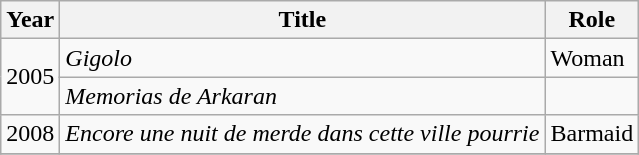<table class="wikitable">
<tr>
<th>Year</th>
<th>Title</th>
<th>Role</th>
</tr>
<tr>
<td rowspan="2">2005</td>
<td><em>Gigolo</em></td>
<td>Woman</td>
</tr>
<tr>
<td><em>Memorias de Arkaran</em></td>
<td></td>
</tr>
<tr>
<td>2008</td>
<td><em>Encore une nuit de merde dans cette ville pourrie</em></td>
<td>Barmaid</td>
</tr>
<tr>
</tr>
</table>
